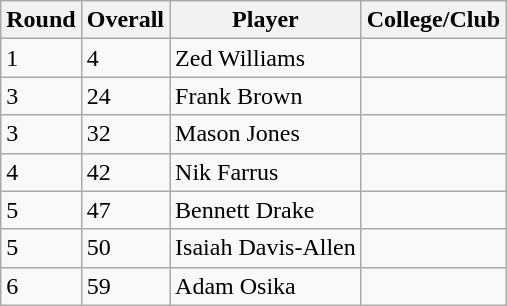<table class="wikitable">
<tr>
<th>Round</th>
<th>Overall</th>
<th>Player</th>
<th>College/Club</th>
</tr>
<tr>
<td>1</td>
<td>4</td>
<td>Zed Williams</td>
<td></td>
</tr>
<tr>
<td>3</td>
<td>24</td>
<td>Frank Brown</td>
<td></td>
</tr>
<tr>
<td>3</td>
<td>32</td>
<td>Mason Jones</td>
<td></td>
</tr>
<tr>
<td>4</td>
<td>42</td>
<td>Nik Farrus</td>
<td></td>
</tr>
<tr>
<td>5</td>
<td>47</td>
<td>Bennett Drake</td>
<td></td>
</tr>
<tr>
<td>5</td>
<td>50</td>
<td>Isaiah Davis-Allen</td>
<td></td>
</tr>
<tr>
<td>6</td>
<td>59</td>
<td>Adam Osika</td>
<td></td>
</tr>
</table>
